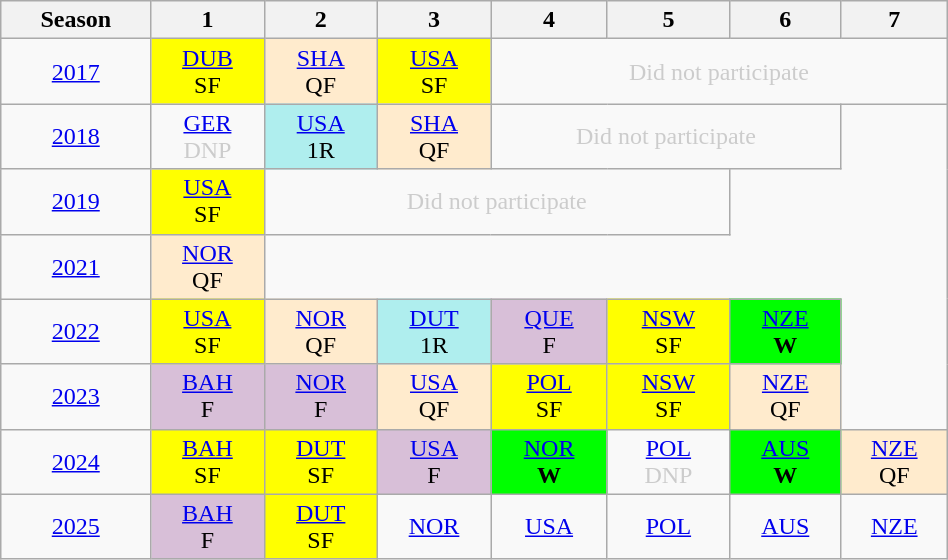<table class="wikitable" style="width:50%; margin:0">
<tr>
<th>Season</th>
<th>1</th>
<th>2</th>
<th>3</th>
<th>4</th>
<th>5</th>
<th>6</th>
<th>7</th>
</tr>
<tr>
<td style="text-align:center;"background:#efefef;"><a href='#'>2017</a></td>
<td style="text-align:center; background:yellow;"><a href='#'>DUB</a><br>SF</td>
<td style="text-align:center; background:#ffebcd;"><a href='#'>SHA</a><br>QF</td>
<td style="text-align:center; background:yellow;"><a href='#'>USA</a><br>SF</td>
<td colspan="4" style="text-align:center; color:#ccc;">Did not participate</td>
</tr>
<tr>
<td style="text-align:center;"background:#efefef;"><a href='#'>2018</a></td>
<td style="text-align:center; color:#ccc;"><a href='#'>GER</a><br>DNP</td>
<td style="text-align:center; background:#afeeee;"><a href='#'>USA</a><br>1R</td>
<td style="text-align:center; background:#ffebcd;"><a href='#'>SHA</a><br>QF</td>
<td colspan="3" style="text-align:center; color:#ccc;">Did not participate</td>
</tr>
<tr>
<td style="text-align:center;"background:#efefef;"><a href='#'>2019</a></td>
<td style="text-align:center; background:yellow;"><a href='#'>USA</a><br>SF</td>
<td colspan="4" style="text-align:center; color:#ccc;">Did not participate</td>
</tr>
<tr>
<td style="text-align:center;"background:#efefef;"><a href='#'>2021</a></td>
<td style="text-align:center;background:#ffebcd ;"><a href='#'>NOR</a><br>QF</td>
</tr>
<tr>
<td style="text-align:center;"background:#efefef;"><a href='#'>2022</a></td>
<td style="text-align:center; background:yellow;"><a href='#'>USA</a><br>SF</td>
<td style="text-align:center; background:#ffebcd;"><a href='#'>NOR</a><br>QF</td>
<td style="text-align:center; background:#afeeee;"><a href='#'>DUT</a><br>1R</td>
<td style="text-align:center; background:thistle;"><a href='#'>QUE</a><br>F</td>
<td style="text-align:center; background:yellow;"><a href='#'>NSW</a><br>SF</td>
<td style="text-align:center; background:lime;"><a href='#'>NZE</a><br><strong>W</strong></td>
</tr>
<tr>
<td style="text-align:center;"background:#efefef;"><a href='#'>2023</a></td>
<td style="text-align:center; background:thistle;"><a href='#'>BAH</a><br>F</td>
<td style="text-align:center; background:thistle;"><a href='#'>NOR</a><br>F</td>
<td style="text-align:center; background:#ffebcd;"><a href='#'>USA</a><br>QF</td>
<td style="text-align:center; background:yellow;"><a href='#'>POL</a><br>SF</td>
<td style="text-align:center; background:yellow;"><a href='#'>NSW</a><br>SF</td>
<td style="text-align:center; background:#ffebcd;"><a href='#'>NZE</a><br>QF</td>
</tr>
<tr>
<td style="text-align:center;"background:#efefef;"><a href='#'>2024</a></td>
<td style="text-align:center; background:yellow;"><a href='#'>BAH</a><br>SF</td>
<td style="text-align:center; background:yellow;"><a href='#'>DUT</a><br>SF</td>
<td style="text-align:center; background:thistle;"><a href='#'>USA</a><br>F</td>
<td style="text-align:center; background:lime;"><a href='#'>NOR</a><br><strong>W</strong></td>
<td style="text-align:center; color:#ccc;"><a href='#'>POL</a><br>DNP</td>
<td style="text-align:center; background:lime;"><a href='#'>AUS</a><br><strong>W</strong></td>
<td style="text-align:center; background:#ffebcd;"><a href='#'>NZE</a><br>QF</td>
</tr>
<tr>
<td style="text-align:center;"background:;"><a href='#'>2025</a></td>
<td style="text-align:center; background:thistle;"><a href='#'>BAH</a><br>F</td>
<td style="text-align:center; background:yellow;"><a href='#'>DUT</a><br>SF</td>
<td style="text-align:center; background:;"><a href='#'>NOR</a><br></td>
<td style="text-align:center; background:;"><a href='#'>USA</a><br></td>
<td style="text-align:center; background:;"><a href='#'>POL</a><br></td>
<td style="text-align:center; background:;"><a href='#'>AUS</a><br></td>
<td style="text-align:center; background:;"><a href='#'>NZE</a><br></td>
</tr>
</table>
